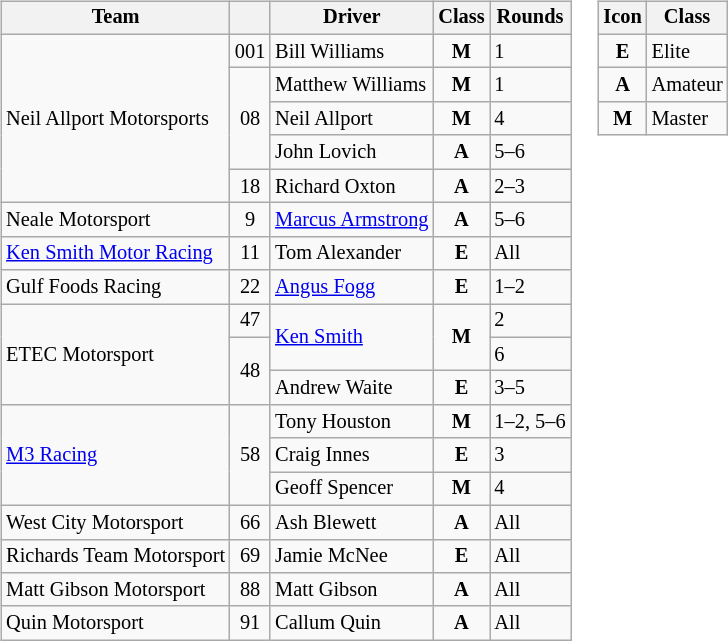<table>
<tr>
<td><br><table class="wikitable" style="font-size: 85%">
<tr>
<th>Team</th>
<th></th>
<th>Driver</th>
<th>Class</th>
<th>Rounds</th>
</tr>
<tr>
<td rowspan=5>Neil Allport Motorsports</td>
<td align=center>001</td>
<td> Bill Williams</td>
<td align=center><strong><span>M</span></strong></td>
<td>1</td>
</tr>
<tr>
<td align=center rowspan=3>08</td>
<td> Matthew Williams</td>
<td align=center><strong><span>M</span></strong></td>
<td>1</td>
</tr>
<tr>
<td> Neil Allport</td>
<td align=center><strong><span>M</span></strong></td>
<td>4</td>
</tr>
<tr>
<td> John Lovich</td>
<td align=center><strong><span>A</span></strong></td>
<td>5–6</td>
</tr>
<tr>
<td align=center>18</td>
<td> Richard Oxton</td>
<td align=center><strong><span>A</span></strong></td>
<td>2–3</td>
</tr>
<tr>
<td>Neale Motorsport</td>
<td align=center>9</td>
<td> <a href='#'>Marcus Armstrong</a></td>
<td align=center><strong><span>A</span></strong></td>
<td>5–6</td>
</tr>
<tr>
<td><a href='#'>Ken Smith Motor Racing</a></td>
<td align=center>11</td>
<td> Tom Alexander</td>
<td align=center><strong><span>E</span></strong></td>
<td>All</td>
</tr>
<tr>
<td>Gulf Foods Racing</td>
<td align=center>22</td>
<td> <a href='#'>Angus Fogg</a></td>
<td align=center><strong><span>E</span></strong></td>
<td>1–2</td>
</tr>
<tr>
<td rowspan=3>ETEC Motorsport</td>
<td align=center>47</td>
<td rowspan=2> <a href='#'>Ken Smith</a></td>
<td align=center rowspan=2><strong><span>M</span></strong></td>
<td>2</td>
</tr>
<tr>
<td align=center rowspan=2>48</td>
<td>6</td>
</tr>
<tr>
<td> Andrew Waite</td>
<td align=center><strong><span>E</span></strong></td>
<td>3–5</td>
</tr>
<tr>
<td rowspan=3><a href='#'>M3 Racing</a></td>
<td align=center rowspan=3>58</td>
<td> Tony Houston</td>
<td align=center><strong><span>M</span></strong></td>
<td>1–2, 5–6</td>
</tr>
<tr>
<td> Craig Innes</td>
<td align=center><strong><span>E</span></strong></td>
<td>3</td>
</tr>
<tr>
<td> Geoff Spencer</td>
<td align=center><strong><span>M</span></strong></td>
<td>4</td>
</tr>
<tr>
<td>West City Motorsport</td>
<td align=center>66</td>
<td> Ash Blewett</td>
<td align=center><strong><span>A</span></strong></td>
<td>All</td>
</tr>
<tr>
<td>Richards Team Motorsport</td>
<td align=center>69</td>
<td> Jamie McNee</td>
<td align=center><strong><span>E</span></strong></td>
<td>All</td>
</tr>
<tr>
<td>Matt Gibson Motorsport</td>
<td align=center>88</td>
<td> Matt Gibson</td>
<td align=center><strong><span>A</span></strong></td>
<td>All</td>
</tr>
<tr>
<td>Quin Motorsport</td>
<td align=center>91</td>
<td> Callum Quin</td>
<td align=center><strong><span>A</span></strong></td>
<td>All</td>
</tr>
</table>
</td>
<td valign="top"><br><table align="right" class="wikitable" style="font-size: 85%;">
<tr>
<th>Icon</th>
<th>Class</th>
</tr>
<tr>
<td align=center><strong><span>E</span></strong></td>
<td>Elite</td>
</tr>
<tr>
<td align=center><strong><span>A</span></strong></td>
<td>Amateur</td>
</tr>
<tr>
<td align=center><strong><span>M</span></strong></td>
<td>Master</td>
</tr>
</table>
</td>
</tr>
</table>
